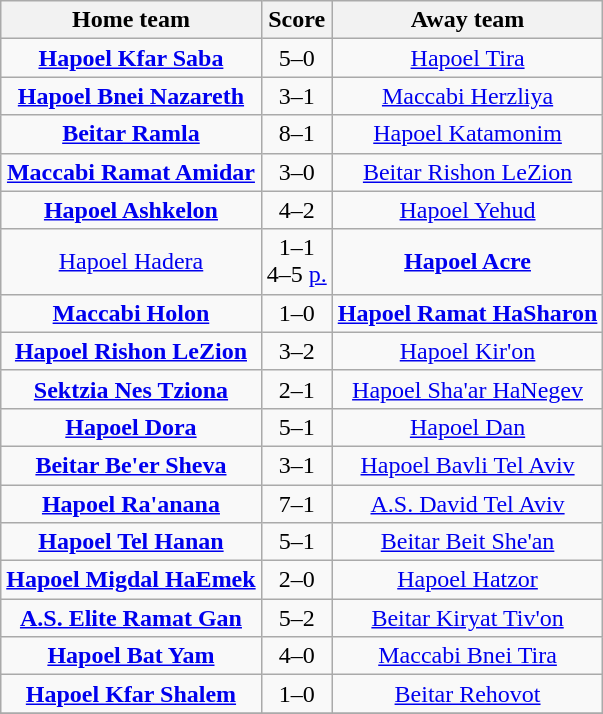<table class="wikitable" style="text-align:center">
<tr>
<th>Home team</th>
<th>Score</th>
<th>Away team</th>
</tr>
<tr>
<td><strong><a href='#'>Hapoel Kfar Saba</a></strong></td>
<td>5–0</td>
<td><a href='#'>Hapoel Tira</a></td>
</tr>
<tr>
<td><strong><a href='#'>Hapoel Bnei Nazareth</a></strong></td>
<td>3–1</td>
<td><a href='#'>Maccabi Herzliya</a></td>
</tr>
<tr>
<td><strong><a href='#'>Beitar Ramla</a></strong></td>
<td>8–1</td>
<td><a href='#'>Hapoel Katamonim</a></td>
</tr>
<tr>
<td><strong><a href='#'>Maccabi Ramat Amidar</a></strong></td>
<td>3–0</td>
<td><a href='#'>Beitar Rishon LeZion</a></td>
</tr>
<tr>
<td><strong><a href='#'>Hapoel Ashkelon</a></strong></td>
<td>4–2</td>
<td><a href='#'>Hapoel Yehud</a></td>
</tr>
<tr>
<td><a href='#'>Hapoel Hadera</a></td>
<td>1–1  <br>4–5 <a href='#'>p.</a></td>
<td><strong><a href='#'>Hapoel Acre</a></strong></td>
</tr>
<tr>
<td><strong><a href='#'>Maccabi Holon</a></strong></td>
<td>1–0</td>
<td><strong><a href='#'>Hapoel Ramat HaSharon</a></strong></td>
</tr>
<tr>
<td><strong><a href='#'>Hapoel Rishon LeZion</a></strong></td>
<td>3–2</td>
<td><a href='#'>Hapoel Kir'on</a></td>
</tr>
<tr>
<td><strong><a href='#'>Sektzia Nes Tziona</a></strong></td>
<td>2–1</td>
<td><a href='#'>Hapoel Sha'ar HaNegev</a></td>
</tr>
<tr>
<td><strong><a href='#'>Hapoel Dora</a></strong></td>
<td>5–1</td>
<td><a href='#'>Hapoel Dan</a></td>
</tr>
<tr>
<td><strong><a href='#'>Beitar Be'er Sheva</a></strong></td>
<td>3–1</td>
<td><a href='#'>Hapoel Bavli Tel Aviv</a></td>
</tr>
<tr>
<td><strong><a href='#'>Hapoel Ra'anana</a></strong></td>
<td>7–1</td>
<td><a href='#'>A.S. David Tel Aviv</a></td>
</tr>
<tr>
<td><strong><a href='#'>Hapoel Tel Hanan</a></strong></td>
<td>5–1</td>
<td><a href='#'>Beitar Beit She'an</a></td>
</tr>
<tr>
<td><strong><a href='#'>Hapoel Migdal HaEmek</a></strong></td>
<td>2–0</td>
<td><a href='#'>Hapoel Hatzor</a></td>
</tr>
<tr>
<td><strong><a href='#'>A.S. Elite Ramat Gan</a></strong></td>
<td>5–2</td>
<td><a href='#'>Beitar Kiryat Tiv'on</a></td>
</tr>
<tr>
<td><strong><a href='#'>Hapoel Bat Yam</a></strong></td>
<td>4–0</td>
<td><a href='#'>Maccabi Bnei Tira</a></td>
</tr>
<tr>
<td><strong><a href='#'>Hapoel Kfar Shalem</a></strong></td>
<td>1–0</td>
<td><a href='#'>Beitar Rehovot</a></td>
</tr>
<tr>
</tr>
</table>
